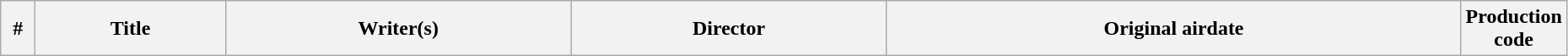<table class="wikitable plainrowheaders" style="width:98%;">
<tr>
<th width="20">#</th>
<th>Title</th>
<th>Writer(s)</th>
<th>Director</th>
<th>Original airdate</th>
<th width="50">Production code<br>






</th>
</tr>
</table>
